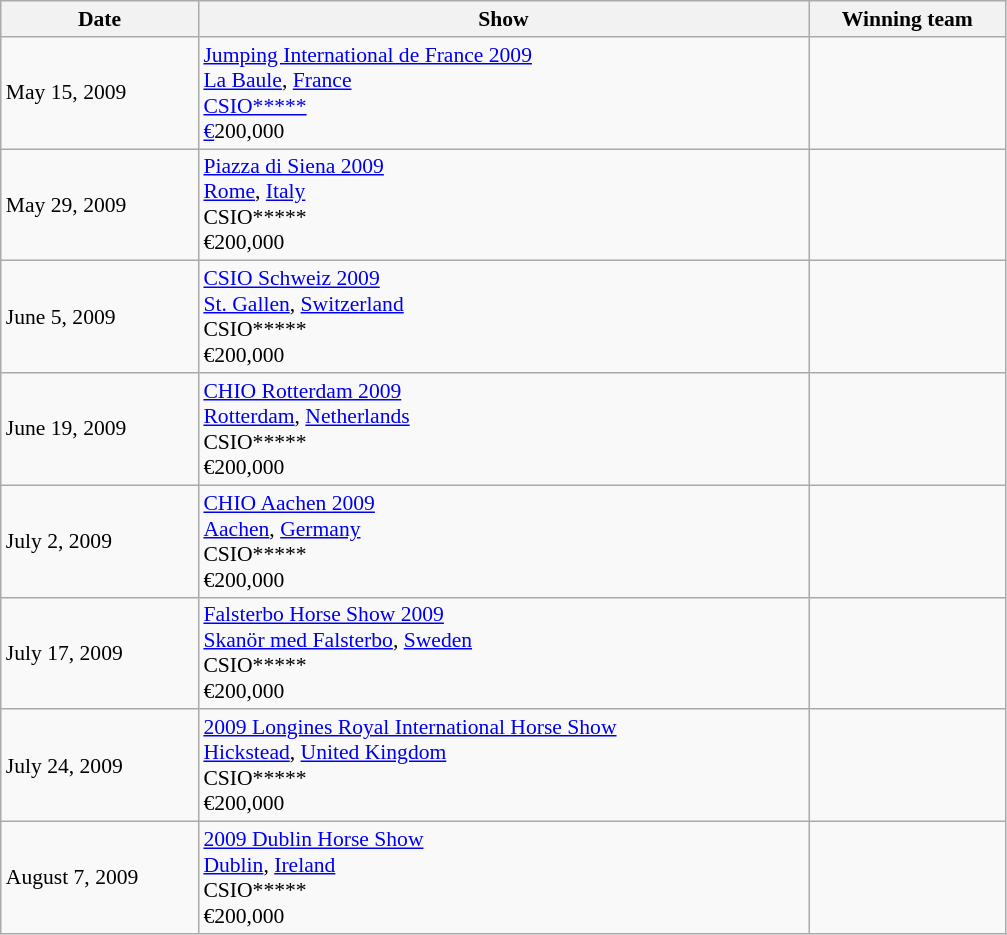<table class="wikitable" style="font-size: 90%">
<tr>
<th width=125>Date</th>
<th width=400>Show</th>
<th width=125>Winning team</th>
</tr>
<tr>
<td>May 15, 2009</td>
<td><a href='#'>Jumping International de France 2009</a><br> <a href='#'>La Baule</a>, <a href='#'>France</a><br><a href='#'>CSIO*****</a><br><a href='#'>€</a>200,000</td>
<td></td>
</tr>
<tr>
<td>May 29, 2009</td>
<td><a href='#'>Piazza di Siena 2009</a><br> <a href='#'>Rome</a>, <a href='#'>Italy</a><br>CSIO*****<br>€200,000</td>
<td></td>
</tr>
<tr>
<td>June 5, 2009</td>
<td><a href='#'>CSIO Schweiz 2009</a><br> <a href='#'>St. Gallen</a>, <a href='#'>Switzerland</a><br>CSIO*****<br>€200,000</td>
<td></td>
</tr>
<tr>
<td>June 19, 2009</td>
<td><a href='#'>CHIO Rotterdam 2009</a><br> <a href='#'>Rotterdam</a>, <a href='#'>Netherlands</a><br>CSIO*****<br>€200,000</td>
<td></td>
</tr>
<tr>
<td>July 2, 2009</td>
<td><a href='#'>CHIO Aachen 2009</a><br> <a href='#'>Aachen</a>, <a href='#'>Germany</a><br>CSIO*****<br>€200,000</td>
<td></td>
</tr>
<tr>
<td>July 17, 2009</td>
<td><a href='#'>Falsterbo Horse Show 2009</a><br> <a href='#'>Skanör med Falsterbo</a>, <a href='#'>Sweden</a><br>CSIO*****<br>€200,000</td>
<td></td>
</tr>
<tr>
<td>July 24, 2009</td>
<td><a href='#'>2009 Longines Royal International Horse Show</a><br> <a href='#'>Hickstead</a>, <a href='#'>United Kingdom</a><br>CSIO*****<br>€200,000</td>
<td></td>
</tr>
<tr>
<td>August 7, 2009</td>
<td><a href='#'>2009 Dublin Horse Show</a><br> <a href='#'>Dublin</a>, <a href='#'>Ireland</a><br>CSIO*****<br>€200,000</td>
<td></td>
</tr>
</table>
